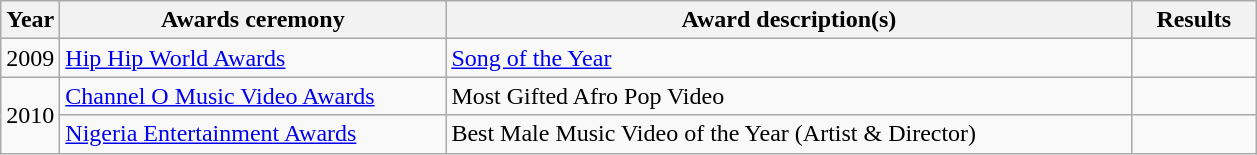<table class="wikitable">
<tr>
<th>Year</th>
<th width="250">Awards ceremony</th>
<th width="450">Award description(s)</th>
<th width="75">Results</th>
</tr>
<tr>
<td rowspan="1">2009</td>
<td rowspan="1"><a href='#'>Hip Hip World Awards</a></td>
<td><a href='#'>Song of the Year</a></td>
<td></td>
</tr>
<tr>
<td rowspan="2">2010</td>
<td rowspan="1"><a href='#'>Channel O Music Video Awards</a></td>
<td>Most Gifted Afro Pop Video</td>
<td></td>
</tr>
<tr>
<td rowspan="1"><a href='#'>Nigeria Entertainment Awards</a></td>
<td>Best Male Music Video of the Year (Artist & Director)</td>
<td></td>
</tr>
</table>
